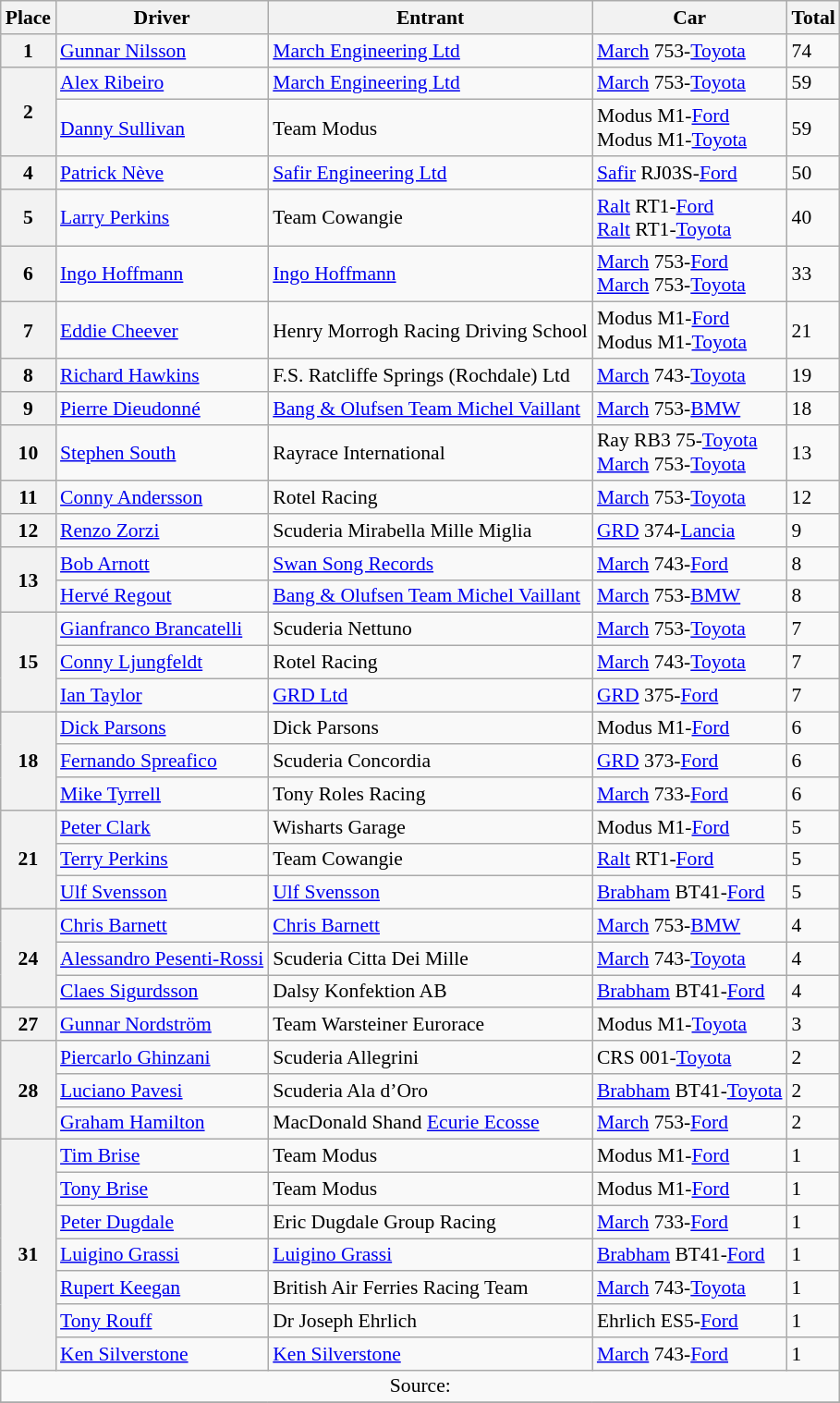<table class="wikitable" style="font-size: 90%;">
<tr>
<th>Place</th>
<th>Driver</th>
<th>Entrant</th>
<th>Car</th>
<th>Total</th>
</tr>
<tr>
<th>1</th>
<td> <a href='#'>Gunnar Nilsson</a></td>
<td><a href='#'>March Engineering Ltd</a></td>
<td><a href='#'>March</a> 753-<a href='#'>Toyota</a></td>
<td>74</td>
</tr>
<tr>
<th rowspan=2>2</th>
<td> <a href='#'>Alex Ribeiro</a></td>
<td><a href='#'>March Engineering Ltd</a></td>
<td><a href='#'>March</a> 753-<a href='#'>Toyota</a></td>
<td>59</td>
</tr>
<tr>
<td> <a href='#'>Danny Sullivan</a></td>
<td>Team Modus</td>
<td>Modus M1-<a href='#'>Ford</a><br>Modus M1-<a href='#'>Toyota</a></td>
<td>59</td>
</tr>
<tr>
<th>4</th>
<td> <a href='#'>Patrick Nève</a></td>
<td><a href='#'>Safir Engineering Ltd</a></td>
<td><a href='#'>Safir</a> RJ03S-<a href='#'>Ford</a></td>
<td>50</td>
</tr>
<tr>
<th>5</th>
<td> <a href='#'>Larry Perkins</a></td>
<td>Team Cowangie</td>
<td><a href='#'>Ralt</a> RT1-<a href='#'>Ford</a><br><a href='#'>Ralt</a> RT1-<a href='#'>Toyota</a></td>
<td>40</td>
</tr>
<tr>
<th>6</th>
<td> <a href='#'>Ingo Hoffmann</a></td>
<td><a href='#'>Ingo Hoffmann</a></td>
<td><a href='#'>March</a> 753-<a href='#'>Ford</a><br><a href='#'>March</a> 753-<a href='#'>Toyota</a></td>
<td>33</td>
</tr>
<tr>
<th>7</th>
<td> <a href='#'>Eddie Cheever</a></td>
<td>Henry Morrogh Racing Driving School</td>
<td>Modus M1-<a href='#'>Ford</a><br>Modus M1-<a href='#'>Toyota</a></td>
<td>21</td>
</tr>
<tr>
<th>8</th>
<td> <a href='#'>Richard Hawkins</a></td>
<td>F.S. Ratcliffe Springs (Rochdale) Ltd</td>
<td><a href='#'>March</a> 743-<a href='#'>Toyota</a></td>
<td>19</td>
</tr>
<tr>
<th>9</th>
<td> <a href='#'>Pierre Dieudonné</a></td>
<td><a href='#'>Bang & Olufsen Team Michel Vaillant</a></td>
<td><a href='#'>March</a> 753-<a href='#'>BMW</a></td>
<td>18</td>
</tr>
<tr>
<th>10</th>
<td> <a href='#'>Stephen South</a></td>
<td>Rayrace International</td>
<td>Ray RB3 75-<a href='#'>Toyota</a><br><a href='#'>March</a> 753-<a href='#'>Toyota</a></td>
<td>13</td>
</tr>
<tr>
<th>11</th>
<td> <a href='#'>Conny Andersson</a></td>
<td>Rotel Racing</td>
<td><a href='#'>March</a> 753-<a href='#'>Toyota</a></td>
<td>12</td>
</tr>
<tr>
<th>12</th>
<td> <a href='#'>Renzo Zorzi</a></td>
<td>Scuderia Mirabella Mille Miglia</td>
<td><a href='#'>GRD</a> 374-<a href='#'>Lancia</a></td>
<td>9</td>
</tr>
<tr>
<th rowspan=2>13</th>
<td> <a href='#'>Bob Arnott</a></td>
<td><a href='#'>Swan Song Records</a></td>
<td><a href='#'>March</a> 743-<a href='#'>Ford</a></td>
<td>8</td>
</tr>
<tr>
<td> <a href='#'>Hervé Regout</a></td>
<td><a href='#'>Bang & Olufsen Team Michel Vaillant</a></td>
<td><a href='#'>March</a> 753-<a href='#'>BMW</a></td>
<td>8</td>
</tr>
<tr>
<th rowspan=3>15</th>
<td> <a href='#'>Gianfranco Brancatelli</a></td>
<td>Scuderia Nettuno</td>
<td><a href='#'>March</a> 753-<a href='#'>Toyota</a></td>
<td>7</td>
</tr>
<tr>
<td> <a href='#'>Conny Ljungfeldt</a></td>
<td>Rotel Racing</td>
<td><a href='#'>March</a> 743-<a href='#'>Toyota</a></td>
<td>7</td>
</tr>
<tr>
<td> <a href='#'>Ian Taylor</a></td>
<td><a href='#'>GRD Ltd</a></td>
<td><a href='#'>GRD</a> 375-<a href='#'>Ford</a></td>
<td>7</td>
</tr>
<tr>
<th rowspan=3>18</th>
<td> <a href='#'>Dick Parsons</a></td>
<td>Dick Parsons</td>
<td>Modus M1-<a href='#'>Ford</a></td>
<td>6</td>
</tr>
<tr>
<td> <a href='#'>Fernando Spreafico</a></td>
<td>Scuderia Concordia</td>
<td><a href='#'>GRD</a> 373-<a href='#'>Ford</a></td>
<td>6</td>
</tr>
<tr>
<td> <a href='#'>Mike Tyrrell</a></td>
<td>Tony Roles Racing</td>
<td><a href='#'>March</a> 733-<a href='#'>Ford</a></td>
<td>6</td>
</tr>
<tr>
<th rowspan=3>21</th>
<td> <a href='#'>Peter Clark</a></td>
<td>Wisharts Garage</td>
<td>Modus M1-<a href='#'>Ford</a></td>
<td>5</td>
</tr>
<tr>
<td> <a href='#'>Terry Perkins</a></td>
<td>Team Cowangie</td>
<td><a href='#'>Ralt</a> RT1-<a href='#'>Ford</a></td>
<td>5</td>
</tr>
<tr>
<td> <a href='#'>Ulf Svensson</a></td>
<td><a href='#'>Ulf Svensson</a></td>
<td><a href='#'>Brabham</a> BT41-<a href='#'>Ford</a></td>
<td>5</td>
</tr>
<tr>
<th rowspan=3>24</th>
<td> <a href='#'>Chris Barnett</a></td>
<td><a href='#'>Chris Barnett</a></td>
<td><a href='#'>March</a> 753-<a href='#'>BMW</a></td>
<td>4</td>
</tr>
<tr>
<td> <a href='#'>Alessandro Pesenti-Rossi</a></td>
<td>Scuderia Citta Dei Mille</td>
<td><a href='#'>March</a> 743-<a href='#'>Toyota</a></td>
<td>4</td>
</tr>
<tr>
<td> <a href='#'>Claes Sigurdsson</a></td>
<td>Dalsy Konfektion AB</td>
<td><a href='#'>Brabham</a> BT41-<a href='#'>Ford</a></td>
<td>4</td>
</tr>
<tr>
<th>27</th>
<td> <a href='#'>Gunnar Nordström</a></td>
<td>Team Warsteiner Eurorace</td>
<td>Modus M1-<a href='#'>Toyota</a></td>
<td>3</td>
</tr>
<tr>
<th rowspan=3>28</th>
<td> <a href='#'>Piercarlo Ghinzani</a></td>
<td>Scuderia Allegrini</td>
<td>CRS 001-<a href='#'>Toyota</a></td>
<td>2</td>
</tr>
<tr>
<td> <a href='#'>Luciano Pavesi</a></td>
<td>Scuderia Ala d’Oro</td>
<td><a href='#'>Brabham</a> BT41-<a href='#'>Toyota</a></td>
<td>2</td>
</tr>
<tr>
<td> <a href='#'>Graham Hamilton</a></td>
<td>MacDonald Shand <a href='#'>Ecurie Ecosse</a></td>
<td><a href='#'>March</a> 753-<a href='#'>Ford</a></td>
<td>2</td>
</tr>
<tr>
<th rowspan=7>31</th>
<td> <a href='#'>Tim Brise</a></td>
<td>Team Modus</td>
<td>Modus M1-<a href='#'>Ford</a></td>
<td>1</td>
</tr>
<tr>
<td> <a href='#'>Tony Brise</a></td>
<td>Team Modus</td>
<td>Modus M1-<a href='#'>Ford</a></td>
<td>1</td>
</tr>
<tr>
<td> <a href='#'>Peter Dugdale</a></td>
<td>Eric Dugdale Group Racing</td>
<td><a href='#'>March</a> 733-<a href='#'>Ford</a></td>
<td>1</td>
</tr>
<tr>
<td> <a href='#'>Luigino Grassi</a></td>
<td><a href='#'>Luigino Grassi</a></td>
<td><a href='#'>Brabham</a> BT41-<a href='#'>Ford</a></td>
<td>1</td>
</tr>
<tr>
<td> <a href='#'>Rupert Keegan</a></td>
<td>British Air Ferries Racing Team</td>
<td><a href='#'>March</a> 743-<a href='#'>Toyota</a></td>
<td>1</td>
</tr>
<tr>
<td> <a href='#'>Tony Rouff</a></td>
<td>Dr Joseph Ehrlich</td>
<td>Ehrlich ES5-<a href='#'>Ford</a></td>
<td>1</td>
</tr>
<tr>
<td> <a href='#'>Ken Silverstone</a></td>
<td><a href='#'>Ken Silverstone</a></td>
<td><a href='#'>March</a> 743-<a href='#'>Ford</a></td>
<td>1</td>
</tr>
<tr>
<td colspan=5 align=center>Source:</td>
</tr>
<tr>
</tr>
</table>
